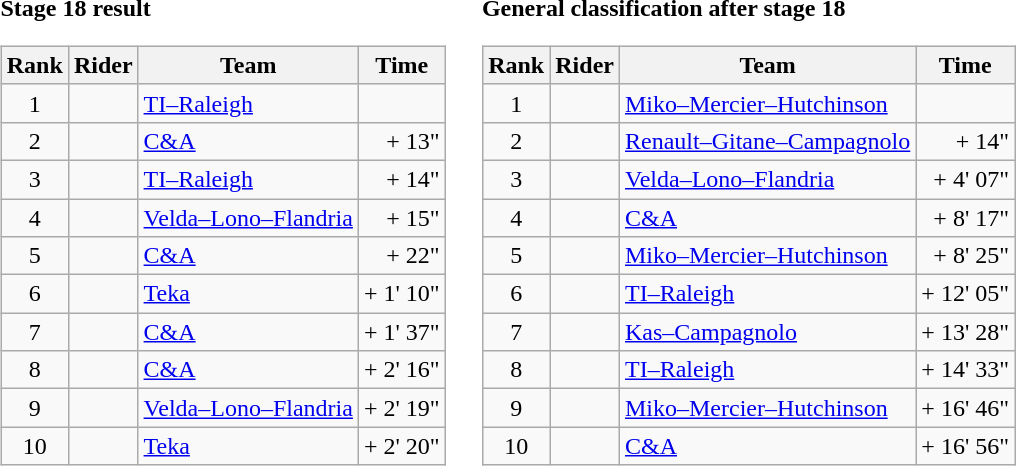<table>
<tr>
<td><strong>Stage 18 result</strong><br><table class="wikitable">
<tr>
<th scope="col">Rank</th>
<th scope="col">Rider</th>
<th scope="col">Team</th>
<th scope="col">Time</th>
</tr>
<tr>
<td style="text-align:center;">1</td>
<td></td>
<td><a href='#'>TI–Raleigh</a></td>
<td style="text-align:right;"></td>
</tr>
<tr>
<td style="text-align:center;">2</td>
<td></td>
<td><a href='#'>C&A</a></td>
<td style="text-align:right;">+ 13"</td>
</tr>
<tr>
<td style="text-align:center;">3</td>
<td></td>
<td><a href='#'>TI–Raleigh</a></td>
<td style="text-align:right;">+ 14"</td>
</tr>
<tr>
<td style="text-align:center;">4</td>
<td></td>
<td><a href='#'>Velda–Lono–Flandria</a></td>
<td style="text-align:right;">+ 15"</td>
</tr>
<tr>
<td style="text-align:center;">5</td>
<td></td>
<td><a href='#'>C&A</a></td>
<td style="text-align:right;">+ 22"</td>
</tr>
<tr>
<td style="text-align:center;">6</td>
<td></td>
<td><a href='#'>Teka</a></td>
<td style="text-align:right;">+ 1' 10"</td>
</tr>
<tr>
<td style="text-align:center;">7</td>
<td></td>
<td><a href='#'>C&A</a></td>
<td style="text-align:right;">+ 1' 37"</td>
</tr>
<tr>
<td style="text-align:center;">8</td>
<td></td>
<td><a href='#'>C&A</a></td>
<td style="text-align:right;">+ 2' 16"</td>
</tr>
<tr>
<td style="text-align:center;">9</td>
<td></td>
<td><a href='#'>Velda–Lono–Flandria</a></td>
<td style="text-align:right;">+ 2' 19"</td>
</tr>
<tr>
<td style="text-align:center;">10</td>
<td></td>
<td><a href='#'>Teka</a></td>
<td style="text-align:right;">+ 2' 20"</td>
</tr>
</table>
</td>
<td></td>
<td><strong>General classification after stage 18</strong><br><table class="wikitable">
<tr>
<th scope="col">Rank</th>
<th scope="col">Rider</th>
<th scope="col">Team</th>
<th scope="col">Time</th>
</tr>
<tr>
<td style="text-align:center;">1</td>
<td> </td>
<td><a href='#'>Miko–Mercier–Hutchinson</a></td>
<td style="text-align:right;"></td>
</tr>
<tr>
<td style="text-align:center;">2</td>
<td></td>
<td><a href='#'>Renault–Gitane–Campagnolo</a></td>
<td style="text-align:right;">+ 14"</td>
</tr>
<tr>
<td style="text-align:center;">3</td>
<td></td>
<td><a href='#'>Velda–Lono–Flandria</a></td>
<td style="text-align:right;">+ 4' 07"</td>
</tr>
<tr>
<td style="text-align:center;">4</td>
<td></td>
<td><a href='#'>C&A</a></td>
<td style="text-align:right;">+ 8' 17"</td>
</tr>
<tr>
<td style="text-align:center;">5</td>
<td></td>
<td><a href='#'>Miko–Mercier–Hutchinson</a></td>
<td style="text-align:right;">+ 8' 25"</td>
</tr>
<tr>
<td style="text-align:center;">6</td>
<td></td>
<td><a href='#'>TI–Raleigh</a></td>
<td style="text-align:right;">+ 12' 05"</td>
</tr>
<tr>
<td style="text-align:center;">7</td>
<td></td>
<td><a href='#'>Kas–Campagnolo</a></td>
<td style="text-align:right;">+ 13' 28"</td>
</tr>
<tr>
<td style="text-align:center;">8</td>
<td></td>
<td><a href='#'>TI–Raleigh</a></td>
<td style="text-align:right;">+ 14' 33"</td>
</tr>
<tr>
<td style="text-align:center;">9</td>
<td></td>
<td><a href='#'>Miko–Mercier–Hutchinson</a></td>
<td style="text-align:right;">+ 16' 46"</td>
</tr>
<tr>
<td style="text-align:center;">10</td>
<td></td>
<td><a href='#'>C&A</a></td>
<td style="text-align:right;">+ 16' 56"</td>
</tr>
</table>
</td>
</tr>
</table>
